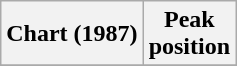<table class="wikitable">
<tr>
<th>Chart (1987)</th>
<th>Peak<br>position</th>
</tr>
<tr>
</tr>
</table>
